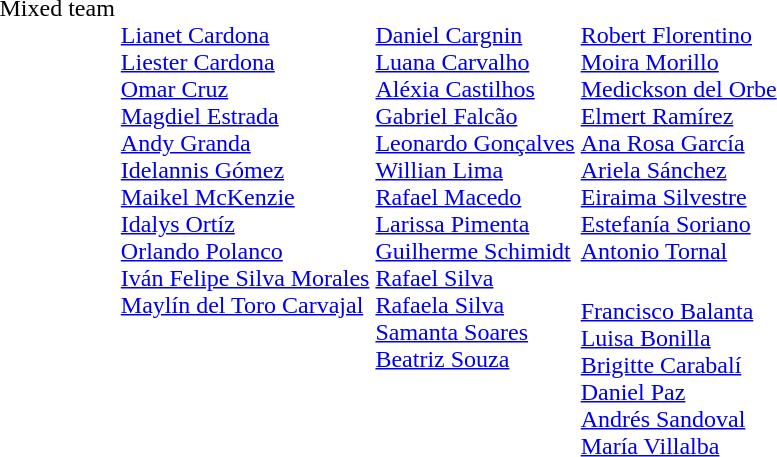<table>
<tr valign="top">
<td rowspan=2>Mixed team<br></td>
<td rowspan=2><br><a href='#'>Lianet Cardona</a><br><a href='#'>Liester Cardona</a><br><a href='#'>Omar Cruz</a><br><a href='#'>Magdiel Estrada</a><br><a href='#'>Andy Granda</a><br><a href='#'>Idelannis Gómez</a><br><a href='#'>Maikel McKenzie</a><br><a href='#'>Idalys Ortíz</a><br><a href='#'>Orlando Polanco</a><br><a href='#'>Iván Felipe Silva Morales</a><br><a href='#'>Maylín del Toro Carvajal</a></td>
<td rowspan=2><br><a href='#'>Daniel Cargnin</a><br><a href='#'>Luana Carvalho</a><br><a href='#'>Aléxia Castilhos</a><br><a href='#'>Gabriel Falcão</a><br><a href='#'>Leonardo Gonçalves</a><br><a href='#'>Willian Lima</a><br><a href='#'>Rafael Macedo</a><br><a href='#'>Larissa Pimenta</a><br><a href='#'>Guilherme Schimidt</a><br><a href='#'>Rafael Silva</a><br><a href='#'>Rafaela Silva</a><br><a href='#'>Samanta Soares</a><br><a href='#'>Beatriz Souza</a></td>
<td><br><a href='#'>Robert Florentino</a><br><a href='#'>Moira Morillo</a><br><a href='#'>Medickson del Orbe</a><br><a href='#'>Elmert Ramírez</a><br><a href='#'>Ana Rosa García</a><br><a href='#'>Ariela Sánchez</a><br><a href='#'>Eiraima Silvestre</a><br><a href='#'>Estefanía Soriano</a><br><a href='#'>Antonio Tornal</a></td>
</tr>
<tr>
<td><br><a href='#'>Francisco Balanta</a><br><a href='#'>Luisa Bonilla</a><br><a href='#'>Brigitte Carabalí</a><br><a href='#'>Daniel Paz</a><br><a href='#'>Andrés Sandoval</a><br><a href='#'>María Villalba</a></td>
</tr>
</table>
